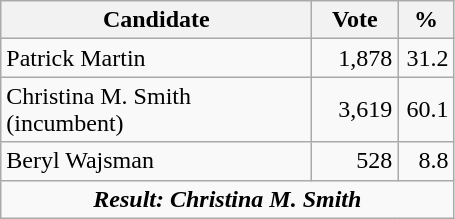<table class="wikitable">
<tr>
<th bgcolor="#DDDDFF" width="200px">Candidate</th>
<th bgcolor="#DDDDFF" width="50px">Vote</th>
<th bgcolor="#DDDDFF"  width="30px">%</th>
</tr>
<tr>
<td>Patrick Martin</td>
<td align="right">1,878</td>
<td align="right">31.2</td>
</tr>
<tr>
<td>Christina M. Smith (incumbent)</td>
<td align="right">3,619</td>
<td align="right">60.1</td>
</tr>
<tr>
<td>Beryl Wajsman</td>
<td align="right">528</td>
<td align="right">8.8</td>
</tr>
<tr>
<td colspan=5 align="center"><strong><em>Result: Christina M. Smith</em></strong></td>
</tr>
</table>
